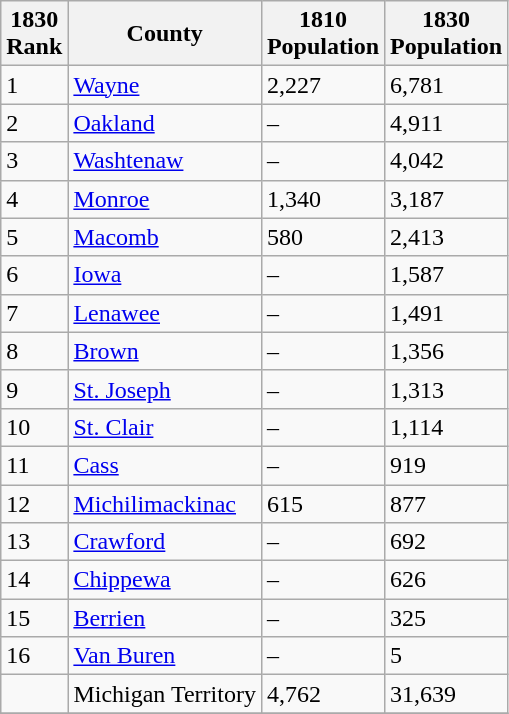<table class=wikitable>
<tr>
<th>1830<br>Rank</th>
<th>County</th>
<th>1810<br>Population</th>
<th>1830<br>Population</th>
</tr>
<tr>
<td>1</td>
<td><a href='#'>Wayne</a></td>
<td>2,227</td>
<td>6,781</td>
</tr>
<tr>
<td>2</td>
<td><a href='#'>Oakland</a></td>
<td>–</td>
<td>4,911</td>
</tr>
<tr>
<td>3</td>
<td><a href='#'>Washtenaw</a></td>
<td>–</td>
<td>4,042</td>
</tr>
<tr>
<td>4</td>
<td><a href='#'>Monroe</a></td>
<td>1,340</td>
<td>3,187</td>
</tr>
<tr>
<td>5</td>
<td><a href='#'>Macomb</a></td>
<td>580</td>
<td>2,413</td>
</tr>
<tr>
<td>6</td>
<td><a href='#'>Iowa</a></td>
<td>–</td>
<td>1,587</td>
</tr>
<tr>
<td>7</td>
<td><a href='#'>Lenawee</a></td>
<td>–</td>
<td>1,491</td>
</tr>
<tr>
<td>8</td>
<td><a href='#'>Brown</a></td>
<td>–</td>
<td>1,356</td>
</tr>
<tr>
<td>9</td>
<td><a href='#'>St. Joseph</a></td>
<td>–</td>
<td>1,313</td>
</tr>
<tr>
<td>10</td>
<td><a href='#'>St. Clair</a></td>
<td>–</td>
<td>1,114</td>
</tr>
<tr>
<td>11</td>
<td><a href='#'>Cass</a></td>
<td>–</td>
<td>919</td>
</tr>
<tr>
<td>12</td>
<td><a href='#'>Michilimackinac</a></td>
<td>615</td>
<td>877</td>
</tr>
<tr>
<td>13</td>
<td><a href='#'>Crawford</a></td>
<td>–</td>
<td>692</td>
</tr>
<tr>
<td>14</td>
<td><a href='#'>Chippewa</a></td>
<td>–</td>
<td>626</td>
</tr>
<tr>
<td>15</td>
<td><a href='#'>Berrien</a></td>
<td>–</td>
<td>325</td>
</tr>
<tr>
<td>16</td>
<td><a href='#'>Van Buren</a></td>
<td>–</td>
<td>5</td>
</tr>
<tr>
<td></td>
<td>Michigan Territory</td>
<td>4,762</td>
<td>31,639</td>
</tr>
<tr>
</tr>
</table>
